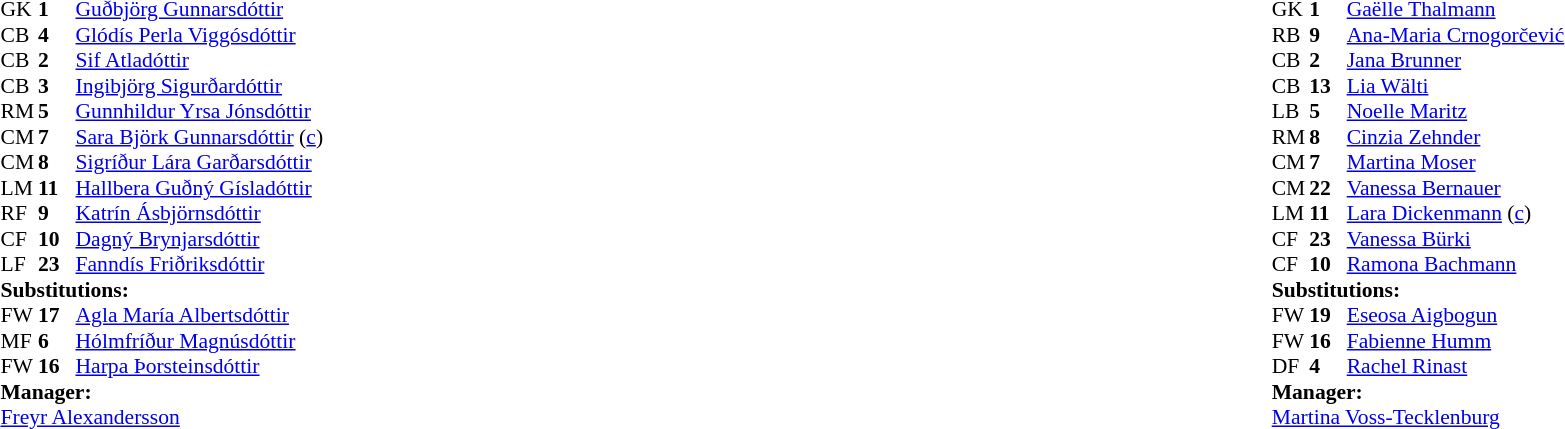<table width="100%">
<tr>
<td valign="top" width="40%"><br><table style="font-size:90%" cellspacing="0" cellpadding="0">
<tr>
<th width=25></th>
<th width=25></th>
</tr>
<tr>
<td>GK</td>
<td><strong>1</strong></td>
<td><a href='#'>Guðbjörg Gunnarsdóttir</a></td>
</tr>
<tr>
<td>CB</td>
<td><strong>4</strong></td>
<td><a href='#'>Glódís Perla Viggósdóttir</a></td>
</tr>
<tr>
<td>CB</td>
<td><strong>2</strong></td>
<td><a href='#'>Sif Atladóttir</a></td>
</tr>
<tr>
<td>CB</td>
<td><strong>3</strong></td>
<td><a href='#'>Ingibjörg Sigurðardóttir</a></td>
</tr>
<tr>
<td>RM</td>
<td><strong>5</strong></td>
<td><a href='#'>Gunnhildur Yrsa Jónsdóttir</a></td>
<td></td>
<td></td>
</tr>
<tr>
<td>CM</td>
<td><strong>7</strong></td>
<td><a href='#'>Sara Björk Gunnarsdóttir</a> (<a href='#'>c</a>)</td>
</tr>
<tr>
<td>CM</td>
<td><strong>8</strong></td>
<td><a href='#'>Sigríður Lára Garðarsdóttir</a></td>
<td></td>
<td></td>
</tr>
<tr>
<td>LM</td>
<td><strong>11</strong></td>
<td><a href='#'>Hallbera Guðný Gísladóttir</a></td>
</tr>
<tr>
<td>RF</td>
<td><strong>9</strong></td>
<td><a href='#'>Katrín Ásbjörnsdóttir</a></td>
<td></td>
<td></td>
</tr>
<tr>
<td>CF</td>
<td><strong>10</strong></td>
<td><a href='#'>Dagný Brynjarsdóttir</a></td>
</tr>
<tr>
<td>LF</td>
<td><strong>23</strong></td>
<td><a href='#'>Fanndís Friðriksdóttir</a></td>
</tr>
<tr>
<td colspan=3><strong>Substitutions:</strong></td>
</tr>
<tr>
<td>FW</td>
<td><strong>17</strong></td>
<td><a href='#'>Agla María Albertsdóttir</a></td>
<td></td>
<td></td>
</tr>
<tr>
<td>MF</td>
<td><strong>6</strong></td>
<td><a href='#'>Hólmfríður Magnúsdóttir</a></td>
<td></td>
<td></td>
</tr>
<tr>
<td>FW</td>
<td><strong>16</strong></td>
<td><a href='#'>Harpa Þorsteinsdóttir</a></td>
<td></td>
<td></td>
</tr>
<tr>
<td colspan=3><strong>Manager:</strong></td>
</tr>
<tr>
<td colspan=3><a href='#'>Freyr Alexandersson</a></td>
</tr>
</table>
</td>
<td valign="top"></td>
<td valign="top" width="50%"><br><table style="font-size:90%; margin:auto" cellspacing="0" cellpadding="0">
<tr>
<th width=25></th>
<th width=25></th>
</tr>
<tr>
<td>GK</td>
<td><strong>1</strong></td>
<td><a href='#'>Gaëlle Thalmann</a></td>
</tr>
<tr>
<td>RB</td>
<td><strong>9</strong></td>
<td><a href='#'>Ana-Maria Crnogorčević</a></td>
</tr>
<tr>
<td>CB</td>
<td><strong>2</strong></td>
<td><a href='#'>Jana Brunner</a></td>
</tr>
<tr>
<td>CB</td>
<td><strong>13</strong></td>
<td><a href='#'>Lia Wälti</a></td>
</tr>
<tr>
<td>LB</td>
<td><strong>5</strong></td>
<td><a href='#'>Noelle Maritz</a></td>
</tr>
<tr>
<td>RM</td>
<td><strong>8</strong></td>
<td><a href='#'>Cinzia Zehnder</a></td>
</tr>
<tr>
<td>CM</td>
<td><strong>7</strong></td>
<td><a href='#'>Martina Moser</a></td>
<td></td>
<td></td>
</tr>
<tr>
<td>CM</td>
<td><strong>22</strong></td>
<td><a href='#'>Vanessa Bernauer</a></td>
</tr>
<tr>
<td>LM</td>
<td><strong>11</strong></td>
<td><a href='#'>Lara Dickenmann</a> (<a href='#'>c</a>)</td>
<td></td>
</tr>
<tr>
<td>CF</td>
<td><strong>23</strong></td>
<td><a href='#'>Vanessa Bürki</a></td>
<td></td>
<td></td>
</tr>
<tr>
<td>CF</td>
<td><strong>10</strong></td>
<td><a href='#'>Ramona Bachmann</a></td>
<td></td>
<td></td>
</tr>
<tr>
<td colspan=3><strong>Substitutions:</strong></td>
</tr>
<tr>
<td>FW</td>
<td><strong>19</strong></td>
<td><a href='#'>Eseosa Aigbogun</a></td>
<td></td>
<td></td>
</tr>
<tr>
<td>FW</td>
<td><strong>16</strong></td>
<td><a href='#'>Fabienne Humm</a></td>
<td></td>
<td></td>
</tr>
<tr>
<td>DF</td>
<td><strong>4</strong></td>
<td><a href='#'>Rachel Rinast</a></td>
<td></td>
<td></td>
</tr>
<tr>
<td colspan=3><strong>Manager:</strong></td>
</tr>
<tr>
<td colspan=3> <a href='#'>Martina Voss-Tecklenburg</a></td>
</tr>
</table>
</td>
</tr>
</table>
